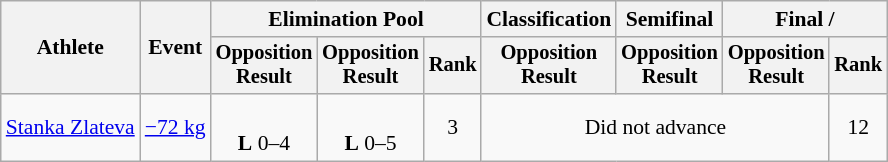<table class="wikitable" style="font-size:90%">
<tr>
<th rowspan="2">Athlete</th>
<th rowspan="2">Event</th>
<th colspan=3>Elimination Pool</th>
<th>Classification</th>
<th>Semifinal</th>
<th colspan=2>Final / </th>
</tr>
<tr style="font-size: 95%">
<th>Opposition<br>Result</th>
<th>Opposition<br>Result</th>
<th>Rank</th>
<th>Opposition<br>Result</th>
<th>Opposition<br>Result</th>
<th>Opposition<br>Result</th>
<th>Rank</th>
</tr>
<tr align=center>
<td align=left><a href='#'>Stanka Zlateva</a></td>
<td align=left><a href='#'>−72 kg</a></td>
<td><br><strong>L</strong> 0–4 <sup></sup></td>
<td><br><strong>L</strong> 0–5 <sup></sup></td>
<td>3</td>
<td colspan=3>Did not advance</td>
<td>12</td>
</tr>
</table>
